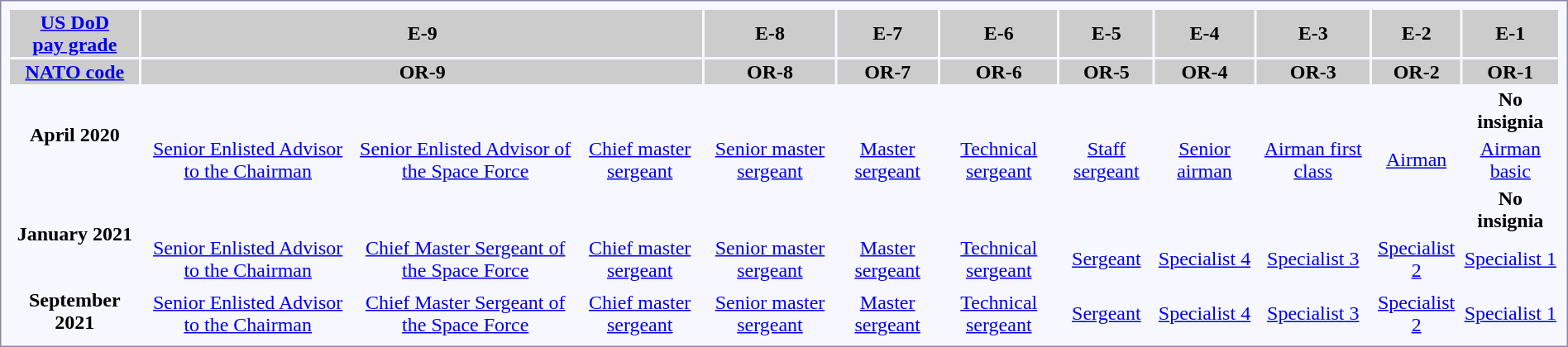<table bgcolor=#F7F8FF style="border:1px solid #8888AA; padding:5px; margin-bottom:15px; text-align:center;">
<tr bgcolor=#CCC>
<th><a href='#'>US DoD pay grade</a></th>
<th colspan=3>E-9</th>
<th>E-8</th>
<th>E-7</th>
<th>E-6</th>
<th>E-5</th>
<th>E-4</th>
<th>E-3</th>
<th>E-2</th>
<th>E-1</th>
</tr>
<tr bgcolor=#CCC>
<th><a href='#'>NATO code</a></th>
<th colspan=3>OR-9</th>
<th>OR-8</th>
<th>OR-7</th>
<th>OR-6</th>
<th>OR-5</th>
<th>OR-4</th>
<th>OR-3</th>
<th>OR-2</th>
<th>OR-1</th>
</tr>
<tr>
<th rowspan=2>April 2020</th>
<td></td>
<td></td>
<td></td>
<td></td>
<td></td>
<td></td>
<td></td>
<td></td>
<td></td>
<td></td>
<td><strong>No insignia</strong></td>
</tr>
<tr>
<td><a href='#'>Senior Enlisted Advisor to the Chairman</a></td>
<td><a href='#'>Senior Enlisted Advisor of the Space Force</a></td>
<td><a href='#'>Chief master sergeant</a></td>
<td><a href='#'>Senior master sergeant</a></td>
<td><a href='#'>Master sergeant</a></td>
<td><a href='#'>Technical sergeant</a></td>
<td><a href='#'>Staff sergeant</a></td>
<td><a href='#'>Senior airman</a></td>
<td><a href='#'>Airman first class</a></td>
<td><a href='#'>Airman</a></td>
<td><a href='#'>Airman basic</a></td>
</tr>
<tr>
<th rowspan=2>January 2021</th>
<td></td>
<td></td>
<td></td>
<td></td>
<td></td>
<td></td>
<td></td>
<td></td>
<td></td>
<td></td>
<td><strong>No insignia</strong></td>
</tr>
<tr>
<td><a href='#'>Senior Enlisted Advisor to the Chairman</a></td>
<td><a href='#'>Chief Master Sergeant of the Space Force</a></td>
<td><a href='#'>Chief master sergeant</a></td>
<td><a href='#'>Senior master sergeant</a></td>
<td><a href='#'>Master sergeant</a></td>
<td><a href='#'>Technical sergeant</a></td>
<td><a href='#'>Sergeant</a></td>
<td><a href='#'>Specialist 4</a></td>
<td><a href='#'>Specialist 3</a></td>
<td><a href='#'>Specialist 2</a></td>
<td><a href='#'>Specialist 1</a></td>
</tr>
<tr>
<th rowspan=2>September 2021</th>
<td></td>
<td></td>
<td></td>
<td></td>
<td></td>
<td></td>
<td></td>
<td></td>
<td></td>
<td></td>
<td></td>
</tr>
<tr>
<td><a href='#'>Senior Enlisted Advisor to the Chairman</a></td>
<td><a href='#'>Chief Master Sergeant of the Space Force</a></td>
<td><a href='#'>Chief master sergeant</a></td>
<td><a href='#'>Senior master sergeant</a></td>
<td><a href='#'>Master sergeant</a></td>
<td><a href='#'>Technical sergeant</a></td>
<td><a href='#'>Sergeant</a></td>
<td><a href='#'>Specialist 4</a></td>
<td><a href='#'>Specialist 3</a></td>
<td><a href='#'>Specialist 2</a></td>
<td><a href='#'>Specialist 1</a></td>
</tr>
</table>
